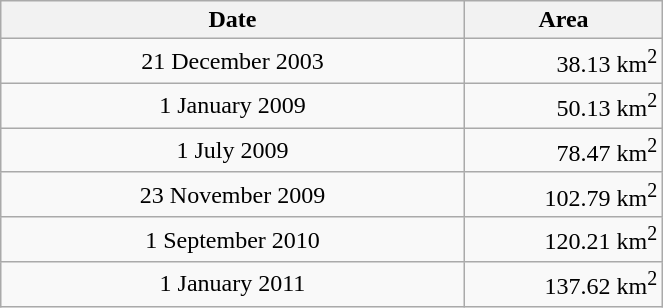<table width="35%" class="wikitable">
<tr>
<th width="70%" bgcolor="#e4e0e4">Date</th>
<th width="30%" bgcolor="#e4e0e4">Area</th>
</tr>
<tr>
<td align="center">21 December 2003</td>
<td align="right">38.13 km<sup>2</sup></td>
</tr>
<tr>
<td align="center">1 January 2009</td>
<td align="right">50.13 km<sup>2</sup></td>
</tr>
<tr>
<td align="center">1 July 2009</td>
<td align="right">78.47 km<sup>2</sup></td>
</tr>
<tr>
<td align="center">23 November 2009</td>
<td align="right">102.79 km<sup>2</sup></td>
</tr>
<tr>
<td align="center">1 September 2010</td>
<td align="right">120.21 km<sup>2</sup></td>
</tr>
<tr>
<td align="center">1 January 2011</td>
<td align="right">137.62 km<sup>2</sup></td>
</tr>
</table>
